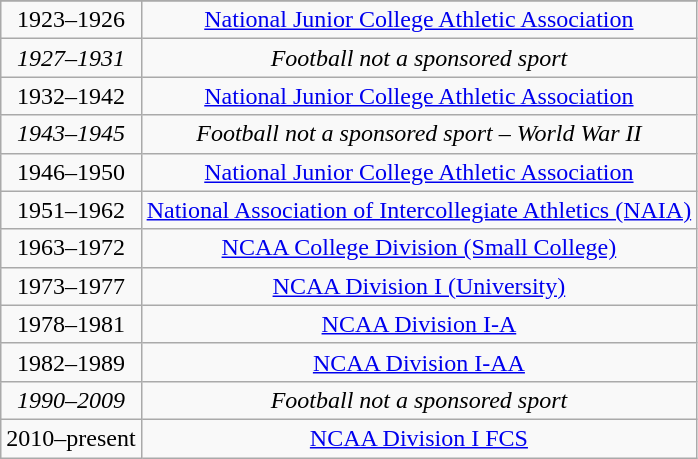<table class="wikitable" style="text-align:center">
<tr>
</tr>
<tr>
<td>1923–1926</td>
<td><a href='#'>National Junior College Athletic Association</a></td>
</tr>
<tr align="center">
<td><em>1927–1931</em></td>
<td><em>Football not a sponsored sport</em></td>
</tr>
<tr align="center">
<td>1932–1942</td>
<td><a href='#'>National Junior College Athletic Association</a></td>
</tr>
<tr align="center">
<td><em>1943–1945</em></td>
<td><em>Football not a sponsored sport – World War II</em></td>
</tr>
<tr align="center">
<td>1946–1950</td>
<td><a href='#'>National Junior College Athletic Association</a></td>
</tr>
<tr align="center">
<td>1951–1962</td>
<td><a href='#'>National Association of Intercollegiate Athletics (NAIA)</a></td>
</tr>
<tr align="center">
<td>1963–1972</td>
<td><a href='#'>NCAA College Division (Small College)</a></td>
</tr>
<tr align="center">
<td>1973–1977</td>
<td><a href='#'>NCAA Division I (University)</a></td>
</tr>
<tr align="center">
<td>1978–1981</td>
<td><a href='#'>NCAA Division I-A</a></td>
</tr>
<tr align="center">
<td>1982–1989</td>
<td><a href='#'>NCAA Division I-AA</a></td>
</tr>
<tr align="center">
<td><em>1990–2009</em></td>
<td><em>Football not a sponsored sport</em></td>
</tr>
<tr align="center">
<td>2010–present</td>
<td><a href='#'>NCAA Division I FCS</a></td>
</tr>
</table>
